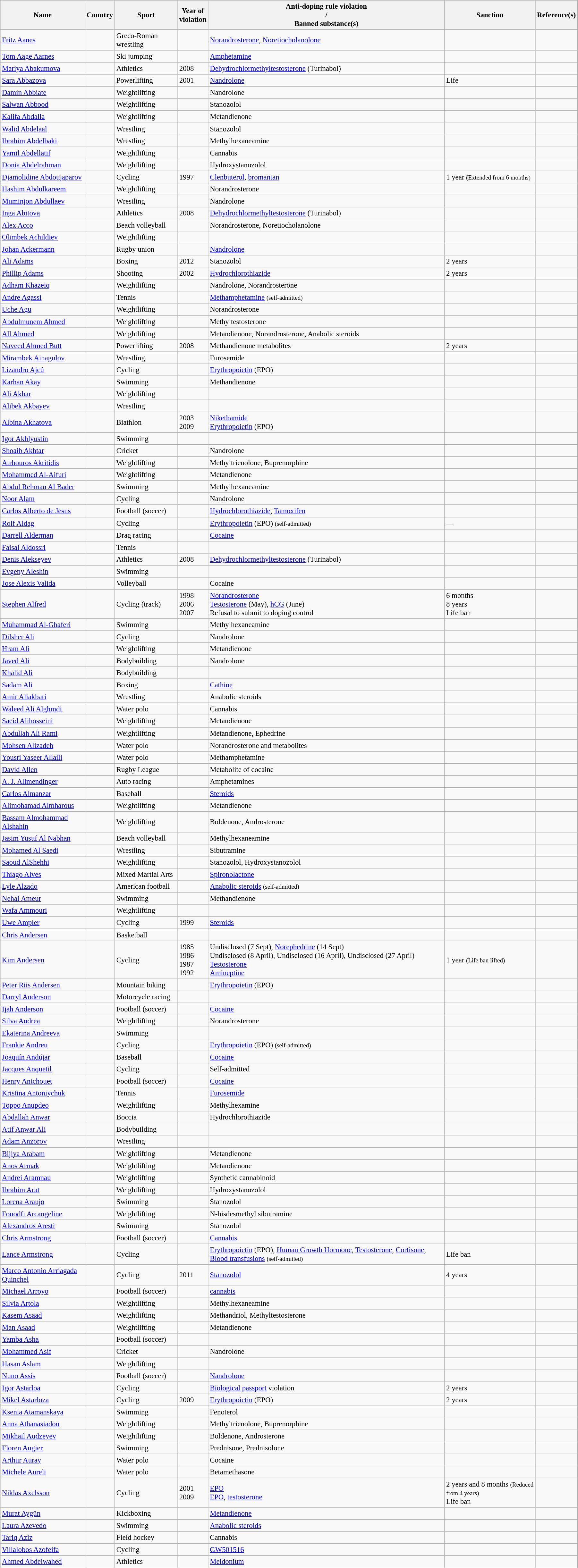<table class="wikitable sortable" style="font-size:95%; width:95%;">
<tr style="background:#ccf; class=;"sortable">
<th>Name</th>
<th>Country</th>
<th>Sport</th>
<th>Year of<br> violation</th>
<th>Anti-doping rule violation<br>/<br>Banned substance(s)</th>
<th>Sanction</th>
<th>Reference(s)</th>
</tr>
<tr>
<td><a href='#'>Fritz Aanes</a></td>
<td></td>
<td>Greco-Roman wrestling</td>
<td></td>
<td><a href='#'>Norandrosterone</a>, <a href='#'>Noretiocholanolone</a></td>
<td></td>
<td></td>
</tr>
<tr>
<td><a href='#'>Tom Aage Aarnes</a></td>
<td></td>
<td>Ski jumping</td>
<td></td>
<td><a href='#'>Amphetamine</a></td>
<td></td>
<td></td>
</tr>
<tr>
<td><a href='#'>Mariya Abakumova</a></td>
<td></td>
<td>Athletics</td>
<td>2008</td>
<td><a href='#'>Dehydrochlormethyltestosterone</a> (Turinabol)</td>
<td></td>
<td></td>
</tr>
<tr>
<td><a href='#'>Sara Abbazova</a></td>
<td></td>
<td>Powerlifting</td>
<td>2001</td>
<td><a href='#'>Nandrolone</a></td>
<td>Life</td>
<td></td>
</tr>
<tr>
<td><a href='#'>Damin Abbiate</a></td>
<td></td>
<td>Weightlifting</td>
<td></td>
<td>Nandrolone</td>
<td></td>
<td></td>
</tr>
<tr>
<td><a href='#'>Salwan Abbood</a></td>
<td></td>
<td>Weightlifting</td>
<td></td>
<td>Stanozolol</td>
<td></td>
<td></td>
</tr>
<tr>
<td><a href='#'>Kalifa Abdalla</a></td>
<td></td>
<td>Weightlifting</td>
<td></td>
<td>Metandienone</td>
<td></td>
<td></td>
</tr>
<tr>
<td><a href='#'>Walid Abdelaal</a></td>
<td></td>
<td>Wrestling</td>
<td></td>
<td>Stanozolol</td>
<td></td>
<td></td>
</tr>
<tr>
<td><a href='#'>Ibrahim Abdelbaki</a></td>
<td></td>
<td>Wrestling</td>
<td></td>
<td>Methylhexaneamine</td>
<td></td>
<td></td>
</tr>
<tr>
<td><a href='#'>Yamil Abdellatif</a></td>
<td></td>
<td>Weightlifting</td>
<td></td>
<td>Cannabis</td>
<td></td>
<td></td>
</tr>
<tr>
<td><a href='#'>Donia Abdelrahman</a></td>
<td></td>
<td>Weightlifting</td>
<td></td>
<td>Hydroxystanozolol</td>
<td></td>
<td></td>
</tr>
<tr>
<td><a href='#'>Djamolidine Abdoujaparov</a></td>
<td></td>
<td>Cycling</td>
<td>1997</td>
<td><a href='#'>Clenbuterol</a>, <a href='#'>bromantan</a></td>
<td>1 year <small>(Extended from 6 months)</small></td>
<td></td>
</tr>
<tr>
<td><a href='#'>Hashim Abdulkareem</a></td>
<td></td>
<td>Weightlifting</td>
<td></td>
<td>Norandrosterone</td>
<td></td>
<td></td>
</tr>
<tr>
<td><a href='#'>Muminjon Abdullaev</a></td>
<td></td>
<td>Wrestling</td>
<td></td>
<td>Nandrolone</td>
<td></td>
<td></td>
</tr>
<tr>
<td><a href='#'>Inga Abitova</a></td>
<td></td>
<td>Athletics</td>
<td>2008</td>
<td><a href='#'>Dehydrochlormethyltestosterone</a> (Turinabol)</td>
<td></td>
<td></td>
</tr>
<tr>
<td><a href='#'>Alex Acco</a></td>
<td></td>
<td>Beach volleyball</td>
<td></td>
<td>Norandrosterone, Noretiocholanolone</td>
<td></td>
<td></td>
</tr>
<tr>
<td><a href='#'>Olimbek Achildiev</a></td>
<td></td>
<td>Weightlifting</td>
<td></td>
<td></td>
<td></td>
<td></td>
</tr>
<tr>
<td><a href='#'>Johan Ackermann</a></td>
<td></td>
<td>Rugby union</td>
<td></td>
<td><a href='#'>Nandrolone</a></td>
<td></td>
<td></td>
</tr>
<tr>
<td><a href='#'>Ali Adams</a></td>
<td></td>
<td>Boxing</td>
<td>2012</td>
<td>Stanozolol</td>
<td>2 years</td>
<td></td>
</tr>
<tr>
<td><a href='#'>Phillip Adams</a></td>
<td></td>
<td>Shooting</td>
<td>2002</td>
<td><a href='#'>Hydrochlorothiazide</a></td>
<td>2 years</td>
<td></td>
</tr>
<tr>
<td><a href='#'>Adham Khazeiq</a></td>
<td></td>
<td>Weightlifting</td>
<td></td>
<td>Nandrolone, Norandrosterone</td>
<td></td>
<td></td>
</tr>
<tr>
<td><a href='#'>Andre Agassi</a></td>
<td></td>
<td>Tennis</td>
<td></td>
<td><a href='#'>Methamphetamine</a> <small>(self-admitted)</small></td>
<td></td>
<td></td>
</tr>
<tr>
<td><a href='#'>Uche Agu</a></td>
<td></td>
<td>Weightlifting</td>
<td></td>
<td>Norandrosterone</td>
<td></td>
<td></td>
</tr>
<tr>
<td><a href='#'>Abdulmunem Ahmed</a></td>
<td></td>
<td>Weightlifting</td>
<td></td>
<td>Methyltestosterone</td>
<td></td>
<td></td>
</tr>
<tr>
<td><a href='#'>All Ahmed</a></td>
<td></td>
<td>Weightlifting</td>
<td></td>
<td>Metandienone, Norandrosterone, Anabolic steroids</td>
<td></td>
<td></td>
</tr>
<tr>
<td><a href='#'>Naveed Ahmed Butt</a></td>
<td></td>
<td>Powerlifting</td>
<td>2008</td>
<td>Methandienone metabolites</td>
<td>2 years</td>
<td></td>
</tr>
<tr>
<td><a href='#'>Mirambek Ainagulov</a></td>
<td></td>
<td>Wrestling</td>
<td></td>
<td>Furosemide</td>
<td></td>
<td></td>
</tr>
<tr>
<td><a href='#'>Lizandro Ajcú</a></td>
<td></td>
<td>Cycling</td>
<td></td>
<td><a href='#'>Erythropoietin</a> (EPO)</td>
<td></td>
<td></td>
</tr>
<tr>
<td><a href='#'>Karhan Akay</a></td>
<td></td>
<td>Swimming</td>
<td></td>
<td>Methandienone</td>
<td></td>
<td></td>
</tr>
<tr>
<td><a href='#'>Ali Akbar</a></td>
<td></td>
<td>Weightlifting</td>
<td></td>
<td></td>
<td></td>
<td></td>
</tr>
<tr>
<td><a href='#'>Alibek Akbayev</a></td>
<td></td>
<td>Wrestling</td>
<td></td>
<td></td>
<td></td>
<td></td>
</tr>
<tr>
<td><a href='#'>Albina Akhatova</a></td>
<td></td>
<td>Biathlon</td>
<td>2003<br>2009</td>
<td><a href='#'>Nikethamide</a><br><a href='#'>Erythropoietin</a> (EPO)</td>
<td></td>
<td></td>
</tr>
<tr>
<td><a href='#'>Igor Akhlyustin</a></td>
<td></td>
<td>Swimming</td>
<td></td>
<td></td>
<td></td>
<td></td>
</tr>
<tr>
<td><a href='#'>Shoaib Akhtar</a></td>
<td></td>
<td>Cricket</td>
<td></td>
<td>Nandrolone</td>
<td></td>
<td></td>
</tr>
<tr>
<td><a href='#'>Atrhouros Akritidis</a></td>
<td></td>
<td>Weightlifting</td>
<td></td>
<td>Methyltrienolone, Buprenorphine</td>
<td></td>
<td></td>
</tr>
<tr>
<td><a href='#'>Mohammed Al-Aifuri</a></td>
<td></td>
<td>Weightlifting</td>
<td></td>
<td>Metandienone</td>
<td></td>
<td></td>
</tr>
<tr>
<td><a href='#'>Abdul Rehman Al Bader</a></td>
<td></td>
<td>Swimming</td>
<td></td>
<td>Methylhexaneamine</td>
<td></td>
<td></td>
</tr>
<tr>
<td><a href='#'>Noor Alam</a></td>
<td></td>
<td>Cycling</td>
<td></td>
<td>Nandrolone</td>
<td></td>
<td></td>
</tr>
<tr>
<td><a href='#'>Carlos Alberto de Jesus</a></td>
<td></td>
<td>Football (soccer)</td>
<td></td>
<td><a href='#'>Hydrochlorothiazide</a>, <a href='#'>Tamoxifen</a></td>
<td></td>
<td></td>
</tr>
<tr>
<td><a href='#'>Rolf Aldag</a></td>
<td></td>
<td>Cycling</td>
<td></td>
<td><a href='#'>Erythropoietin</a> (EPO) <small>(self-admitted)</small></td>
<td>—</td>
<td></td>
</tr>
<tr>
<td><a href='#'>Darrell Alderman</a></td>
<td></td>
<td>Drag racing</td>
<td></td>
<td><a href='#'>Cocaine</a></td>
<td></td>
<td></td>
</tr>
<tr>
<td><a href='#'>Faisal Aldossri</a></td>
<td></td>
<td>Tennis</td>
<td></td>
<td></td>
<td></td>
<td></td>
</tr>
<tr>
<td><a href='#'>Denis Alekseyev</a></td>
<td></td>
<td>Athletics</td>
<td>2008</td>
<td><a href='#'>Dehydrochlormethyltestosterone</a> (Turinabol)</td>
<td></td>
<td></td>
</tr>
<tr>
<td><a href='#'>Evgeny Aleshin</a></td>
<td></td>
<td>Swimming</td>
<td></td>
<td></td>
<td></td>
<td></td>
</tr>
<tr>
<td><a href='#'>Jose Alexis Valida</a></td>
<td></td>
<td>Volleyball</td>
<td></td>
<td>Cocaine</td>
<td></td>
<td></td>
</tr>
<tr>
<td><a href='#'>Stephen Alfred</a> </td>
<td></td>
<td>Cycling (track)</td>
<td>1998 <br> 2006 <br> 2007</td>
<td><a href='#'>Norandrosterone</a><br><a href='#'>Testosterone</a> (May), <a href='#'>hCG</a> (June) <br> Refusal to submit to doping control</td>
<td>6 months <br> 8 years <br> Life ban</td>
<td></td>
</tr>
<tr>
<td><a href='#'>Muhammad Al-Ghaferi</a></td>
<td></td>
<td>Swimming</td>
<td></td>
<td>Methylhexaneamine</td>
<td></td>
<td></td>
</tr>
<tr>
<td><a href='#'>Dilsher Ali</a></td>
<td></td>
<td>Cycling</td>
<td></td>
<td>Nandrolone</td>
<td></td>
<td></td>
</tr>
<tr>
<td><a href='#'>Hram Ali</a></td>
<td></td>
<td>Weightlifting</td>
<td></td>
<td>Metandienone</td>
<td></td>
<td></td>
</tr>
<tr>
<td><a href='#'>Javed Ali</a></td>
<td></td>
<td>Bodybuilding</td>
<td></td>
<td>Nandrolone</td>
<td></td>
<td></td>
</tr>
<tr>
<td><a href='#'>Khalid Ali</a></td>
<td></td>
<td>Bodybuilding</td>
<td></td>
<td></td>
<td></td>
<td></td>
</tr>
<tr>
<td><a href='#'>Sadam Ali</a></td>
<td></td>
<td>Boxing</td>
<td></td>
<td><a href='#'>Cathine</a></td>
<td></td>
<td></td>
</tr>
<tr>
<td><a href='#'>Amir Aliakbari</a></td>
<td></td>
<td>Wrestling</td>
<td></td>
<td>Anabolic steroids</td>
<td></td>
<td></td>
</tr>
<tr>
<td><a href='#'>Waleed Ali Alghmdi</a></td>
<td></td>
<td>Water polo</td>
<td></td>
<td>Cannabis</td>
<td></td>
<td></td>
</tr>
<tr>
<td><a href='#'>Saeid Alihosseini</a></td>
<td></td>
<td>Weightlifting</td>
<td></td>
<td>Metandienone</td>
<td></td>
<td></td>
</tr>
<tr>
<td><a href='#'>Abdullah Ali Rami</a></td>
<td></td>
<td>Weightlifting</td>
<td></td>
<td>Metandienone, Ephedrine</td>
<td></td>
<td></td>
</tr>
<tr>
<td><a href='#'>Mohsen Alizadeh</a></td>
<td></td>
<td>Water polo</td>
<td></td>
<td>Norandrosterone and metabolites</td>
<td></td>
<td></td>
</tr>
<tr>
<td><a href='#'>Yousri Yaseer Allaili</a></td>
<td></td>
<td>Water polo</td>
<td></td>
<td>Methamphetamine</td>
<td></td>
<td></td>
</tr>
<tr>
<td><a href='#'>David Allen</a></td>
<td></td>
<td>Rugby League</td>
<td></td>
<td>Metabolite of cocaine</td>
<td></td>
<td></td>
</tr>
<tr>
<td><a href='#'>A. J. Allmendinger</a></td>
<td></td>
<td>Auto racing</td>
<td></td>
<td>Amphetamines</td>
<td></td>
<td></td>
</tr>
<tr>
<td><a href='#'>Carlos Almanzar</a></td>
<td></td>
<td>Baseball</td>
<td></td>
<td><a href='#'>Steroids</a></td>
<td></td>
<td></td>
</tr>
<tr>
<td><a href='#'>Alimohamad Almharous</a></td>
<td></td>
<td>Weightlifting</td>
<td></td>
<td>Metandienone</td>
<td></td>
<td></td>
</tr>
<tr>
<td><a href='#'>Bassam Almohammad Alshahin</a></td>
<td></td>
<td>Weightlifting</td>
<td></td>
<td>Boldenone, Androsterone</td>
<td></td>
<td></td>
</tr>
<tr>
<td><a href='#'>Jasim Yusuf Al Nabhan</a></td>
<td></td>
<td>Beach volleyball</td>
<td></td>
<td>Methylhexaneamine</td>
<td></td>
<td></td>
</tr>
<tr>
<td><a href='#'>Mohamed Al Saedi</a></td>
<td></td>
<td>Wrestling</td>
<td></td>
<td>Sibutramine</td>
<td></td>
<td></td>
</tr>
<tr>
<td><a href='#'>Saoud AlShehhi</a></td>
<td></td>
<td>Weightlifting</td>
<td></td>
<td>Stanozolol, Hydroxystanozolol</td>
<td></td>
<td></td>
</tr>
<tr>
<td><a href='#'>Thiago Alves</a></td>
<td></td>
<td>Mixed Martial Arts</td>
<td></td>
<td><a href='#'>Spironolactone</a></td>
<td></td>
<td></td>
</tr>
<tr>
<td><a href='#'>Lyle Alzado</a></td>
<td></td>
<td>American football</td>
<td></td>
<td><a href='#'>Anabolic steroids</a> <small>(self-admitted)</small></td>
<td></td>
<td></td>
</tr>
<tr>
<td><a href='#'>Nehal Ameur</a></td>
<td></td>
<td>Swimming</td>
<td></td>
<td>Methandienone</td>
<td></td>
<td></td>
</tr>
<tr>
<td><a href='#'>Wafa Ammouri</a></td>
<td></td>
<td>Weightlifting</td>
<td></td>
<td></td>
<td></td>
<td></td>
</tr>
<tr>
<td><a href='#'>Uwe Ampler</a></td>
<td></td>
<td>Cycling</td>
<td>1999</td>
<td><a href='#'>Steroids</a></td>
<td></td>
<td></td>
</tr>
<tr>
<td><a href='#'>Chris Andersen</a></td>
<td></td>
<td>Basketball</td>
<td></td>
<td></td>
<td></td>
<td></td>
</tr>
<tr>
<td><a href='#'>Kim Andersen</a></td>
<td></td>
<td>Cycling</td>
<td>1985<br>1986<br>1987<br>1992</td>
<td>Undisclosed (7 Sept), <a href='#'>Norephedrine</a> (14 Sept)<br>Undisclosed (8 April), Undisclosed (16 April), Undisclosed (27 April)<br> <a href='#'>Testosterone</a> <br><a href='#'>Amineptine</a></td>
<td>1 year <small>(Life ban lifted)</small><br></td>
<td></td>
</tr>
<tr>
<td><a href='#'>Peter Riis Andersen</a></td>
<td></td>
<td>Mountain biking</td>
<td></td>
<td><a href='#'>Erythropoietin</a> (EPO)</td>
<td></td>
<td></td>
</tr>
<tr>
<td><a href='#'>Darryl Anderson</a></td>
<td></td>
<td>Motorcycle racing</td>
<td></td>
<td></td>
<td></td>
<td></td>
</tr>
<tr>
<td><a href='#'>Ijah Anderson</a></td>
<td></td>
<td>Football (soccer)</td>
<td></td>
<td><a href='#'>Cocaine</a></td>
<td></td>
<td></td>
</tr>
<tr>
<td><a href='#'>Silva Andrea</a></td>
<td></td>
<td>Weightlifting</td>
<td></td>
<td>Norandrosterone</td>
<td></td>
<td></td>
</tr>
<tr>
<td><a href='#'>Ekaterina Andreeva</a></td>
<td></td>
<td>Swimming</td>
<td></td>
<td></td>
<td></td>
<td></td>
</tr>
<tr>
<td><a href='#'>Frankie Andreu</a></td>
<td></td>
<td>Cycling</td>
<td></td>
<td><a href='#'>Erythropoietin</a> (EPO) <small>(self-admitted)</small></td>
<td></td>
<td></td>
</tr>
<tr>
<td><a href='#'>Joaquín Andújar</a></td>
<td></td>
<td>Baseball</td>
<td></td>
<td><a href='#'>Cocaine</a></td>
<td></td>
<td></td>
</tr>
<tr>
<td><a href='#'>Jacques Anquetil</a></td>
<td></td>
<td>Cycling</td>
<td></td>
<td>Self-admitted</td>
<td></td>
<td></td>
</tr>
<tr>
<td><a href='#'>Henry Antchouet</a></td>
<td></td>
<td>Football (soccer)</td>
<td></td>
<td><a href='#'>Cocaine</a></td>
<td></td>
<td></td>
</tr>
<tr>
<td><a href='#'>Kristina Antoniychuk</a></td>
<td></td>
<td>Tennis</td>
<td></td>
<td><a href='#'>Furosemide</a></td>
<td></td>
<td></td>
</tr>
<tr>
<td><a href='#'>Toppo Anupdeo</a></td>
<td></td>
<td>Weightlifting</td>
<td></td>
<td>Methylhexamine</td>
<td></td>
<td></td>
</tr>
<tr>
<td><a href='#'>Abdallah Anwar</a></td>
<td></td>
<td>Boccia</td>
<td></td>
<td>Hydrochlorothiazide</td>
<td></td>
<td></td>
</tr>
<tr>
<td><a href='#'>Atif Anwar Ali</a></td>
<td></td>
<td>Bodybuilding</td>
<td></td>
<td></td>
<td></td>
<td></td>
</tr>
<tr>
<td><a href='#'>Adam Anzorov</a></td>
<td></td>
<td>Wrestling</td>
<td></td>
<td></td>
<td></td>
<td></td>
</tr>
<tr>
<td><a href='#'>Bijiya Arabam</a></td>
<td></td>
<td>Weightlifting</td>
<td></td>
<td>Metandienone</td>
<td></td>
<td></td>
</tr>
<tr>
<td><a href='#'>Anos Armak</a></td>
<td></td>
<td>Weightlifting</td>
<td></td>
<td>Metandienone</td>
<td></td>
<td></td>
</tr>
<tr>
<td><a href='#'>Andrei Aramnau</a></td>
<td></td>
<td>Weightlifting</td>
<td></td>
<td>Synthetic cannabinoid</td>
<td></td>
<td></td>
</tr>
<tr>
<td><a href='#'>Ibrahim Arat</a></td>
<td></td>
<td>Weightlifting</td>
<td></td>
<td>Hydroxystanozolol</td>
<td></td>
<td></td>
</tr>
<tr>
<td><a href='#'>Lorena Araujo</a></td>
<td></td>
<td>Swimming</td>
<td></td>
<td>Stanozolol</td>
<td></td>
<td></td>
</tr>
<tr>
<td><a href='#'>Fouodfi Arcangeline</a></td>
<td></td>
<td>Weightlifting</td>
<td></td>
<td>N-bisdesmethyl sibutramine</td>
<td></td>
<td></td>
</tr>
<tr>
<td><a href='#'>Alexandros Aresti</a></td>
<td></td>
<td>Swimming</td>
<td></td>
<td>Stanozolol</td>
<td></td>
<td></td>
</tr>
<tr>
<td><a href='#'>Chris Armstrong</a></td>
<td></td>
<td>Football (soccer)</td>
<td></td>
<td><a href='#'>Cannabis</a></td>
<td></td>
<td></td>
</tr>
<tr>
<td><a href='#'>Lance Armstrong</a></td>
<td></td>
<td>Cycling</td>
<td></td>
<td><a href='#'>Erythropoietin</a> (EPO), <a href='#'>Human Growth Hormone</a>, <a href='#'>Testosterone</a>, <a href='#'>Cortisone</a>, <a href='#'>Blood transfusions</a> <small>(self-admitted)</small></td>
<td>Life ban</td>
<td></td>
</tr>
<tr>
<td><a href='#'>Marco Antonio Arriagada Quinchel</a></td>
<td></td>
<td>Cycling</td>
<td>2011</td>
<td><a href='#'>Stanozolol</a></td>
<td>4 years</td>
<td></td>
</tr>
<tr>
<td><a href='#'>Michael Arroyo</a></td>
<td></td>
<td>Football (soccer)</td>
<td></td>
<td><a href='#'>cannabis</a></td>
<td></td>
<td></td>
</tr>
<tr>
<td><a href='#'>Silvia Artola</a></td>
<td></td>
<td>Weightlifting</td>
<td></td>
<td>Methylhexaneamine</td>
<td></td>
<td></td>
</tr>
<tr>
<td><a href='#'>Kasem Asaad</a></td>
<td></td>
<td>Weightlifting</td>
<td></td>
<td>Methandriol, Methyltestosterone</td>
<td></td>
<td></td>
</tr>
<tr>
<td><a href='#'>Man Asaad</a></td>
<td></td>
<td>Weightlifting</td>
<td></td>
<td>Metandienone</td>
<td></td>
<td></td>
</tr>
<tr>
<td><a href='#'>Yamba Asha</a></td>
<td></td>
<td>Football (soccer)</td>
<td></td>
<td></td>
<td></td>
<td></td>
</tr>
<tr>
<td><a href='#'>Mohammed Asif</a></td>
<td></td>
<td>Cricket</td>
<td></td>
<td>Nandrolone</td>
<td></td>
<td></td>
</tr>
<tr>
<td><a href='#'>Hasan Aslam</a></td>
<td></td>
<td>Weightlifting</td>
<td></td>
<td></td>
<td></td>
<td></td>
</tr>
<tr>
<td><a href='#'>Nuno Assis</a></td>
<td></td>
<td>Football (soccer)</td>
<td></td>
<td><a href='#'>Nandrolone</a></td>
<td></td>
<td></td>
</tr>
<tr>
<td><a href='#'>Igor Astarloa</a></td>
<td></td>
<td>Cycling</td>
<td></td>
<td><a href='#'>Biological passport</a> violation</td>
<td>2 years</td>
<td></td>
</tr>
<tr>
<td><a href='#'>Mikel Astarloza</a></td>
<td></td>
<td>Cycling</td>
<td>2009</td>
<td><a href='#'>Erythropoietin</a> (EPO)</td>
<td>2 years</td>
<td></td>
</tr>
<tr>
<td><a href='#'>Ksenia Atamanskaya</a></td>
<td></td>
<td>Swimming</td>
<td></td>
<td>Fenoterol</td>
<td></td>
<td></td>
</tr>
<tr>
<td><a href='#'>Anna Athanasiadou</a></td>
<td></td>
<td>Weightlifting</td>
<td></td>
<td>Methyltrienolone, Buprenorphine</td>
<td></td>
<td></td>
</tr>
<tr>
<td><a href='#'>Mikhail Audzeyev</a></td>
<td></td>
<td>Weightlifting</td>
<td></td>
<td>Boldenone, Androsterone</td>
<td></td>
<td></td>
</tr>
<tr>
<td><a href='#'>Floren Augier</a></td>
<td></td>
<td>Swimming</td>
<td></td>
<td>Prednisone, Prednisolone</td>
<td></td>
<td></td>
</tr>
<tr>
<td><a href='#'>Arthur Auray</a></td>
<td></td>
<td>Water polo</td>
<td></td>
<td>Cocaine</td>
<td></td>
<td></td>
</tr>
<tr>
<td><a href='#'>Michele Aureli</a></td>
<td></td>
<td>Water polo</td>
<td></td>
<td>Betamethasone</td>
<td></td>
<td></td>
</tr>
<tr>
<td><a href='#'>Niklas Axelsson</a></td>
<td></td>
<td>Cycling</td>
<td>2001<br> 2009</td>
<td><a href='#'>EPO</a> <br> <a href='#'>EPO</a>, <a href='#'>testosterone</a></td>
<td>2 years and 8 months <small>(Reduced from 4 years)</small> <br> Life ban</td>
<td></td>
</tr>
<tr>
<td><a href='#'>Murat Aygün</a></td>
<td></td>
<td>Kickboxing</td>
<td></td>
<td><a href='#'>Metandienone</a></td>
<td></td>
<td></td>
</tr>
<tr>
<td><a href='#'>Laura Azevedo</a></td>
<td></td>
<td>Swimming</td>
<td></td>
<td><a href='#'>Anabolic steroids</a></td>
<td></td>
<td></td>
</tr>
<tr>
<td><a href='#'>Tariq Aziz</a></td>
<td></td>
<td>Field hockey</td>
<td></td>
<td>Cannabis</td>
<td></td>
<td></td>
</tr>
<tr>
<td><a href='#'>Villalobos Azofeifa</a></td>
<td></td>
<td>Cycling</td>
<td></td>
<td><a href='#'>GW501516</a></td>
<td></td>
<td></td>
</tr>
<tr>
<td><a href='#'>Ahmed Abdelwahed</a></td>
<td></td>
<td>Athletics</td>
<td></td>
<td><a href='#'>Meldonium</a></td>
<td></td>
<td></td>
</tr>
</table>
